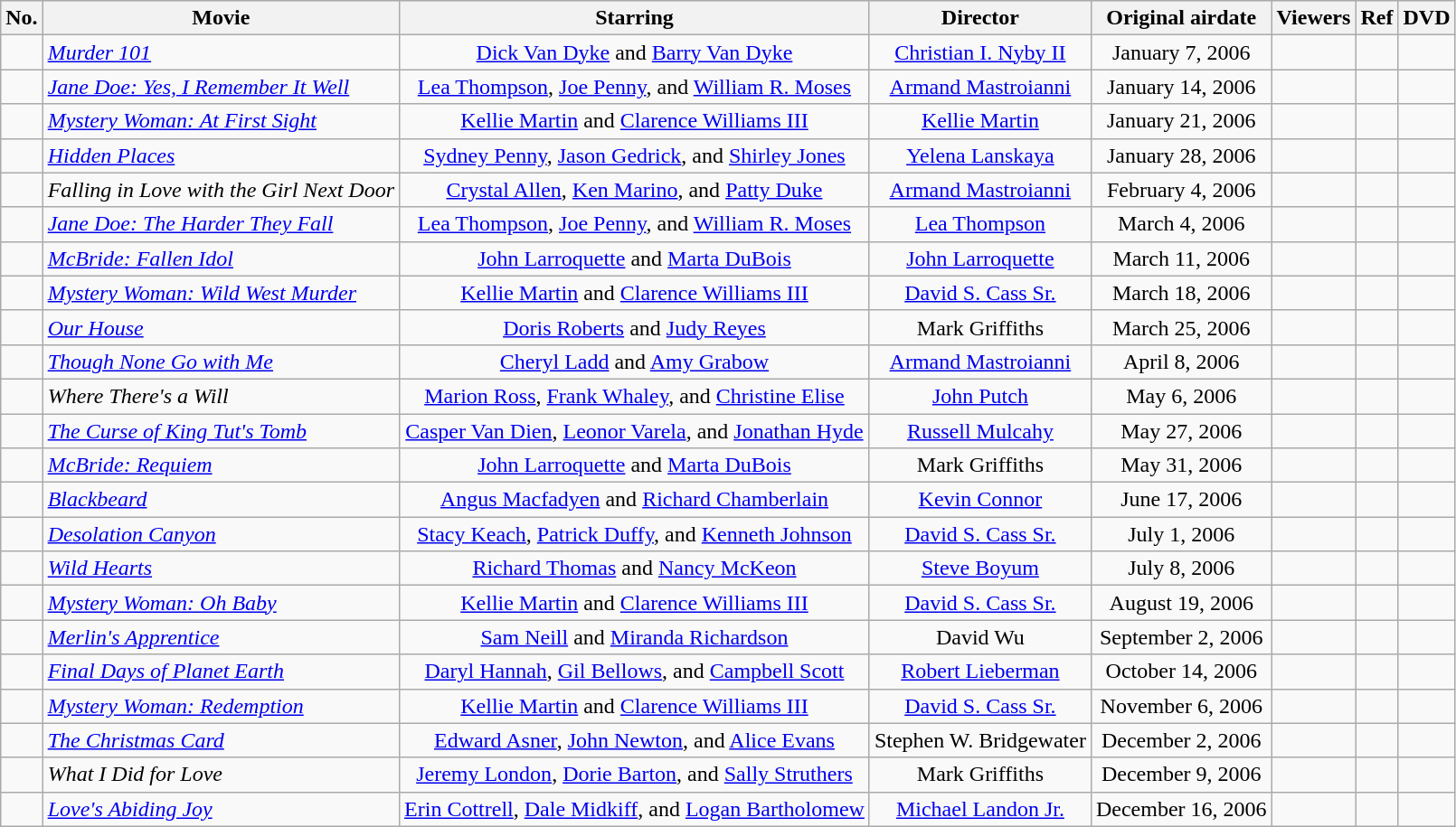<table class="wikitable sortable">
<tr>
<th scope="col">No.</th>
<th scope="col" class="unsortable">Movie</th>
<th scope="col" class="unsortable">Starring</th>
<th scope="col" class="unsortable">Director</th>
<th scope="col" class="unsortable">Original airdate</th>
<th scope="col">Viewers</th>
<th scope="col" class="unsortable">Ref</th>
<th scope="col" class="unsortable">DVD</th>
</tr>
<tr>
<td style="text-align:center;"></td>
<td><em><a href='#'>Murder 101</a></em></td>
<td style="text-align:center;"><a href='#'>Dick Van Dyke</a> and <a href='#'>Barry Van Dyke</a></td>
<td style="text-align:center;"><a href='#'>Christian I. Nyby II</a></td>
<td style="text-align:center;">January 7, 2006</td>
<td style="text-align:center;"></td>
<td></td>
<td></td>
</tr>
<tr>
<td style="text-align:center;"></td>
<td><em><a href='#'>Jane Doe: Yes, I Remember It Well</a></em></td>
<td style="text-align:center;"><a href='#'>Lea Thompson</a>, <a href='#'>Joe Penny</a>, and <a href='#'>William R. Moses</a></td>
<td style="text-align:center;"><a href='#'>Armand Mastroianni</a></td>
<td style="text-align:center;">January 14, 2006</td>
<td style="text-align:center;"></td>
<td></td>
<td></td>
</tr>
<tr>
<td style="text-align:center;"></td>
<td><em><a href='#'>Mystery Woman: At First Sight</a></em></td>
<td style="text-align:center;"><a href='#'>Kellie Martin</a> and <a href='#'>Clarence Williams III</a></td>
<td style="text-align:center;"><a href='#'>Kellie Martin</a></td>
<td style="text-align:center;">January 21, 2006</td>
<td style="text-align:center;"></td>
<td></td>
<td></td>
</tr>
<tr>
<td style="text-align:center;"></td>
<td><em><a href='#'>Hidden Places</a></em></td>
<td style="text-align:center;"><a href='#'>Sydney Penny</a>, <a href='#'>Jason Gedrick</a>, and <a href='#'>Shirley Jones</a></td>
<td style="text-align:center;"><a href='#'>Yelena Lanskaya</a></td>
<td style="text-align:center;">January 28, 2006</td>
<td style="text-align:center;"></td>
<td></td>
<td></td>
</tr>
<tr>
<td style="text-align:center;"></td>
<td><em>Falling in Love with the Girl Next Door</em></td>
<td style="text-align:center;"><a href='#'>Crystal Allen</a>, <a href='#'>Ken Marino</a>, and <a href='#'>Patty Duke</a></td>
<td style="text-align:center;"><a href='#'>Armand Mastroianni</a></td>
<td style="text-align:center;">February 4, 2006</td>
<td style="text-align:center;"></td>
<td></td>
<td></td>
</tr>
<tr>
<td style="text-align:center;"></td>
<td><em><a href='#'>Jane Doe: The Harder They Fall</a></em></td>
<td style="text-align:center;"><a href='#'>Lea Thompson</a>, <a href='#'>Joe Penny</a>, and <a href='#'>William R. Moses</a></td>
<td style="text-align:center;"><a href='#'>Lea Thompson</a></td>
<td style="text-align:center;">March 4, 2006</td>
<td style="text-align:center;"></td>
<td></td>
<td></td>
</tr>
<tr>
<td style="text-align:center;"></td>
<td><em><a href='#'>McBride: Fallen Idol</a></em></td>
<td style="text-align:center;"><a href='#'>John Larroquette</a> and <a href='#'>Marta DuBois</a></td>
<td style="text-align:center;"><a href='#'>John Larroquette</a></td>
<td style="text-align:center;">March 11, 2006</td>
<td style="text-align:center;"></td>
<td></td>
<td></td>
</tr>
<tr>
<td style="text-align:center;"></td>
<td><em><a href='#'>Mystery Woman: Wild West Murder</a></em></td>
<td style="text-align:center;"><a href='#'>Kellie Martin</a> and <a href='#'>Clarence Williams III</a></td>
<td style="text-align:center;"><a href='#'>David S. Cass Sr.</a></td>
<td style="text-align:center;">March 18, 2006</td>
<td style="text-align:center;"></td>
<td></td>
<td></td>
</tr>
<tr>
<td style="text-align:center;"></td>
<td><em><a href='#'>Our House</a></em></td>
<td style="text-align:center;"><a href='#'>Doris Roberts</a> and <a href='#'>Judy Reyes</a></td>
<td style="text-align:center;">Mark Griffiths</td>
<td style="text-align:center;">March 25, 2006</td>
<td style="text-align:center;"></td>
<td></td>
<td></td>
</tr>
<tr>
<td style="text-align:center;"></td>
<td><em><a href='#'>Though None Go with Me</a></em></td>
<td style="text-align:center;"><a href='#'>Cheryl Ladd</a> and <a href='#'>Amy Grabow</a></td>
<td style="text-align:center;"><a href='#'>Armand Mastroianni</a></td>
<td style="text-align:center;">April 8, 2006</td>
<td style="text-align:center;"></td>
<td></td>
<td></td>
</tr>
<tr>
<td style="text-align:center;"></td>
<td><em>Where There's a Will</em></td>
<td style="text-align:center;"><a href='#'>Marion Ross</a>, <a href='#'>Frank Whaley</a>, and <a href='#'>Christine Elise</a></td>
<td style="text-align:center;"><a href='#'>John Putch</a></td>
<td style="text-align:center;">May 6, 2006</td>
<td style="text-align:center;"></td>
<td></td>
<td></td>
</tr>
<tr>
<td style="text-align:center;"></td>
<td><em><a href='#'>The Curse of King Tut's Tomb</a></em></td>
<td style="text-align:center;"><a href='#'>Casper Van Dien</a>, <a href='#'>Leonor Varela</a>, and <a href='#'>Jonathan Hyde</a></td>
<td style="text-align:center;"><a href='#'>Russell Mulcahy</a></td>
<td style="text-align:center;">May 27, 2006</td>
<td style="text-align:center;"></td>
<td></td>
<td></td>
</tr>
<tr>
<td style="text-align:center;"></td>
<td><em><a href='#'>McBride: Requiem</a></em></td>
<td style="text-align:center;"><a href='#'>John Larroquette</a> and <a href='#'>Marta DuBois</a></td>
<td style="text-align:center;">Mark Griffiths</td>
<td style="text-align:center;">May 31, 2006</td>
<td style="text-align:center;"></td>
<td></td>
<td></td>
</tr>
<tr>
<td style="text-align:center;"></td>
<td><em><a href='#'>Blackbeard</a></em></td>
<td style="text-align:center;"><a href='#'>Angus Macfadyen</a> and <a href='#'>Richard Chamberlain</a></td>
<td style="text-align:center;"><a href='#'>Kevin Connor</a></td>
<td style="text-align:center;">June 17, 2006</td>
<td style="text-align:center;"></td>
<td></td>
<td></td>
</tr>
<tr>
<td style="text-align:center;"></td>
<td><em><a href='#'>Desolation Canyon</a></em></td>
<td style="text-align:center;"><a href='#'>Stacy Keach</a>, <a href='#'>Patrick Duffy</a>, and <a href='#'>Kenneth Johnson</a></td>
<td style="text-align:center;"><a href='#'>David S. Cass Sr.</a></td>
<td style="text-align:center;">July 1, 2006</td>
<td style="text-align:center;"></td>
<td></td>
<td></td>
</tr>
<tr>
<td style="text-align:center;"></td>
<td><em><a href='#'>Wild Hearts</a></em></td>
<td style="text-align:center;"><a href='#'>Richard Thomas</a> and <a href='#'>Nancy McKeon</a></td>
<td style="text-align:center;"><a href='#'>Steve Boyum</a></td>
<td style="text-align:center;">July 8, 2006</td>
<td style="text-align:center;"></td>
<td></td>
<td></td>
</tr>
<tr>
<td style="text-align:center;"></td>
<td><em><a href='#'>Mystery Woman: Oh Baby</a></em></td>
<td style="text-align:center;"><a href='#'>Kellie Martin</a> and <a href='#'>Clarence Williams III</a></td>
<td style="text-align:center;"><a href='#'>David S. Cass Sr.</a></td>
<td style="text-align:center;">August 19, 2006</td>
<td style="text-align:center;"></td>
<td></td>
<td></td>
</tr>
<tr>
<td style="text-align:center;"></td>
<td><em><a href='#'>Merlin's Apprentice</a></em></td>
<td style="text-align:center;"><a href='#'>Sam Neill</a> and <a href='#'>Miranda Richardson</a></td>
<td style="text-align:center;">David Wu</td>
<td style="text-align:center;">September 2, 2006</td>
<td style="text-align:center;"></td>
<td></td>
<td></td>
</tr>
<tr>
<td style="text-align:center;"></td>
<td><em><a href='#'>Final Days of Planet Earth</a></em></td>
<td style="text-align:center;"><a href='#'>Daryl Hannah</a>, <a href='#'>Gil Bellows</a>, and <a href='#'>Campbell Scott</a></td>
<td style="text-align:center;"><a href='#'>Robert Lieberman</a></td>
<td style="text-align:center;">October 14, 2006</td>
<td style="text-align:center;"></td>
<td></td>
<td></td>
</tr>
<tr>
<td style="text-align:center;"></td>
<td><em><a href='#'>Mystery Woman: Redemption</a></em></td>
<td style="text-align:center;"><a href='#'>Kellie Martin</a> and <a href='#'>Clarence Williams III</a></td>
<td style="text-align:center;"><a href='#'>David S. Cass Sr.</a></td>
<td style="text-align:center;">November 6, 2006</td>
<td style="text-align:center;"></td>
<td></td>
<td></td>
</tr>
<tr>
<td style="text-align:center;"></td>
<td><em><a href='#'>The Christmas Card</a></em></td>
<td style="text-align:center;"><a href='#'>Edward Asner</a>, <a href='#'>John Newton</a>, and <a href='#'>Alice Evans</a></td>
<td style="text-align:center;">Stephen W. Bridgewater</td>
<td style="text-align:center;">December 2, 2006</td>
<td style="text-align:center;"></td>
<td></td>
<td></td>
</tr>
<tr>
<td style="text-align:center;"></td>
<td><em>What I Did for Love</em></td>
<td style="text-align:center;"><a href='#'>Jeremy London</a>, <a href='#'>Dorie Barton</a>, and <a href='#'>Sally Struthers</a></td>
<td style="text-align:center;">Mark Griffiths</td>
<td style="text-align:center;">December 9, 2006</td>
<td style="text-align:center;"></td>
<td></td>
<td></td>
</tr>
<tr>
<td style="text-align:center;"></td>
<td><em><a href='#'>Love's Abiding Joy</a></em></td>
<td style="text-align:center;"><a href='#'>Erin Cottrell</a>, <a href='#'>Dale Midkiff</a>, and <a href='#'>Logan Bartholomew</a></td>
<td style="text-align:center;"><a href='#'>Michael Landon Jr.</a></td>
<td style="text-align:center;">December 16, 2006</td>
<td style="text-align:center;"></td>
<td></td>
<td></td>
</tr>
</table>
